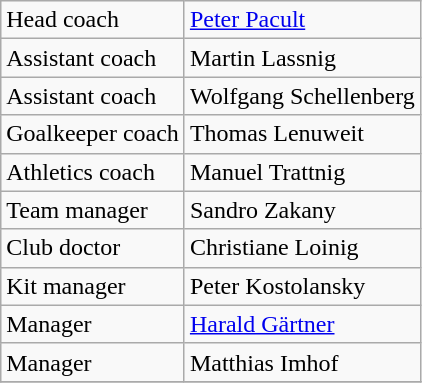<table class="wikitable">
<tr>
<td>Head coach</td>
<td> <a href='#'>Peter Pacult</a></td>
</tr>
<tr>
<td>Assistant coach</td>
<td> Martin Lassnig</td>
</tr>
<tr>
<td>Assistant coach</td>
<td> Wolfgang Schellenberg</td>
</tr>
<tr>
<td>Goalkeeper coach</td>
<td> Thomas Lenuweit</td>
</tr>
<tr>
<td>Athletics coach</td>
<td> Manuel Trattnig</td>
</tr>
<tr>
<td>Team manager</td>
<td> Sandro Zakany</td>
</tr>
<tr>
<td>Club doctor</td>
<td> Christiane Loinig</td>
</tr>
<tr>
<td>Kit manager</td>
<td> Peter Kostolansky</td>
</tr>
<tr>
<td>Manager</td>
<td> <a href='#'>Harald Gärtner</a></td>
</tr>
<tr>
<td>Manager</td>
<td> Matthias Imhof</td>
</tr>
<tr>
</tr>
</table>
